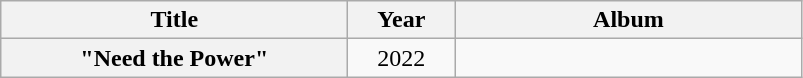<table class="wikitable plainrowheaders" style="text-align:center;">
<tr>
<th scope="col" style="width:14em;">Title</th>
<th scope="col" style="width:4em;">Year</th>
<th scope="col" style="width:14em;">Album</th>
</tr>
<tr>
<th scope="row">"Need the Power"</th>
<td rowspan="2">2022</td>
<td></td>
</tr>
</table>
